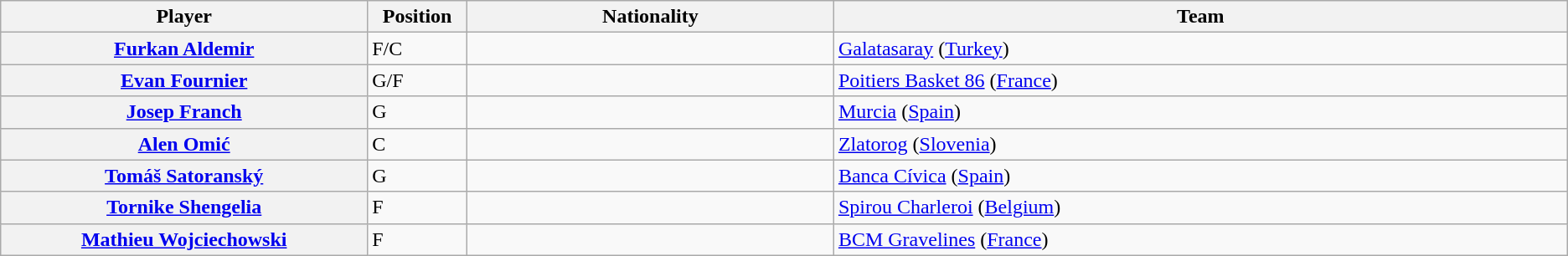<table class="wikitable sortable">
<tr>
<th scope=col style="width:10%;">Player</th>
<th scope=col style="width:1%;">Position</th>
<th scope=col style="width:10%;">Nationality</th>
<th scope=col style="width:20%;">Team</th>
</tr>
<tr>
<th scope=row align=center><a href='#'>Furkan Aldemir</a></th>
<td>F/C</td>
<td></td>
<td><a href='#'>Galatasaray</a> (<a href='#'>Turkey</a>)</td>
</tr>
<tr>
<th scope=row align=center><a href='#'>Evan Fournier</a></th>
<td>G/F</td>
<td></td>
<td><a href='#'>Poitiers Basket 86</a> (<a href='#'>France</a>)</td>
</tr>
<tr>
<th scope=row align=center><a href='#'>Josep Franch</a></th>
<td>G</td>
<td></td>
<td><a href='#'>Murcia</a> (<a href='#'>Spain</a>)</td>
</tr>
<tr>
<th scope=row align=center><a href='#'>Alen Omić</a></th>
<td>C</td>
<td></td>
<td><a href='#'>Zlatorog</a> (<a href='#'>Slovenia</a>)</td>
</tr>
<tr>
<th scope=row align=center><a href='#'>Tomáš Satoranský</a></th>
<td>G</td>
<td></td>
<td><a href='#'>Banca Cívica</a> (<a href='#'>Spain</a>)</td>
</tr>
<tr>
<th scope=row align=center><a href='#'>Tornike Shengelia</a></th>
<td>F</td>
<td></td>
<td><a href='#'>Spirou Charleroi</a> (<a href='#'>Belgium</a>)</td>
</tr>
<tr>
<th scope=row align=center><a href='#'>Mathieu Wojciechowski</a></th>
<td>F</td>
<td></td>
<td><a href='#'>BCM Gravelines</a> (<a href='#'>France</a>)</td>
</tr>
</table>
